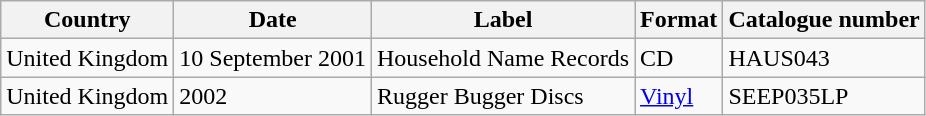<table class="wikitable">
<tr>
<th>Country</th>
<th>Date</th>
<th>Label</th>
<th>Format</th>
<th>Catalogue number</th>
</tr>
<tr>
<td>United Kingdom</td>
<td>10 September 2001</td>
<td>Household Name Records</td>
<td>CD</td>
<td>HAUS043</td>
</tr>
<tr>
<td>United Kingdom</td>
<td>2002</td>
<td>Rugger Bugger Discs</td>
<td><a href='#'>Vinyl</a></td>
<td>SEEP035LP</td>
</tr>
</table>
